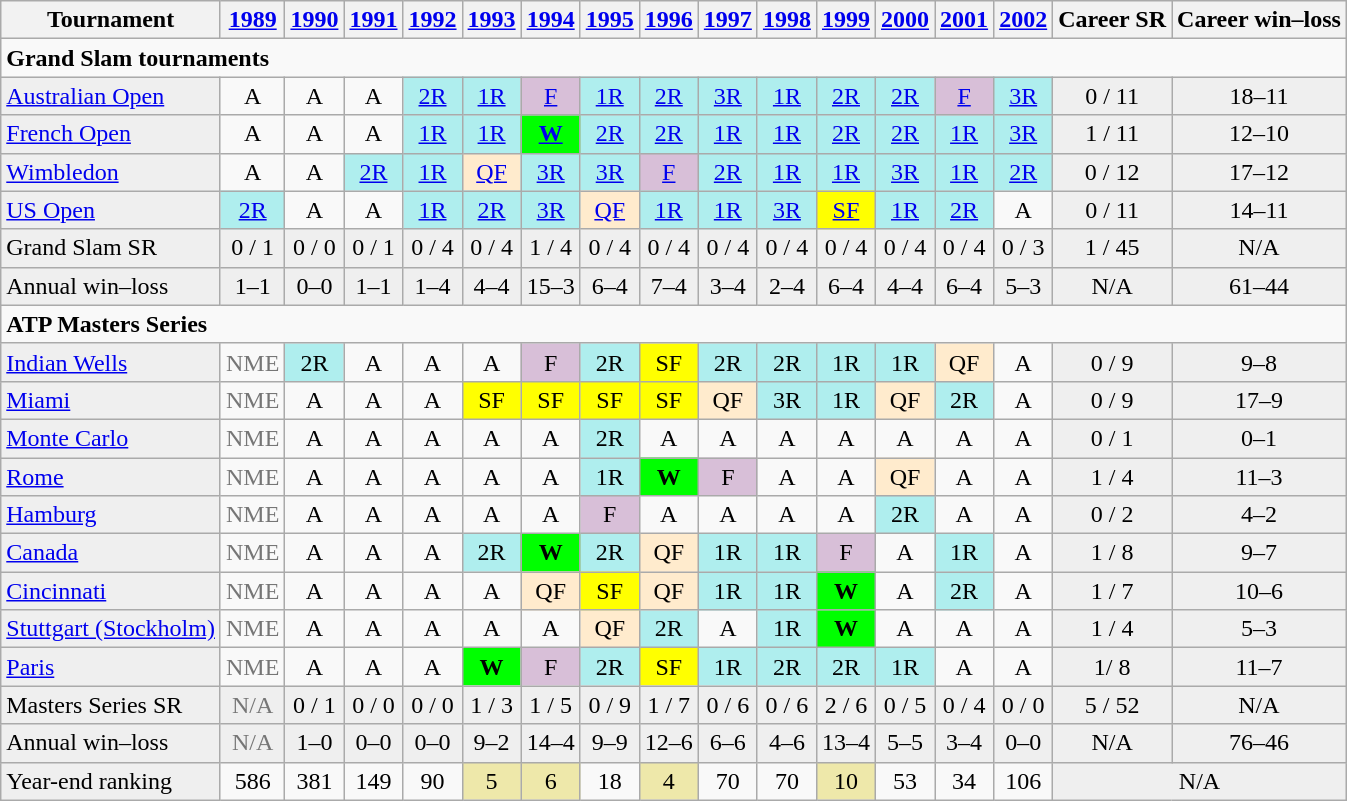<table class="wikitable">
<tr>
<th>Tournament</th>
<th><a href='#'>1989</a></th>
<th><a href='#'>1990</a></th>
<th><a href='#'>1991</a></th>
<th><a href='#'>1992</a></th>
<th><a href='#'>1993</a></th>
<th><a href='#'>1994</a></th>
<th><a href='#'>1995</a></th>
<th><a href='#'>1996</a></th>
<th><a href='#'>1997</a></th>
<th><a href='#'>1998</a></th>
<th><a href='#'>1999</a></th>
<th><a href='#'>2000</a></th>
<th><a href='#'>2001</a></th>
<th><a href='#'>2002</a></th>
<th>Career SR</th>
<th>Career win–loss</th>
</tr>
<tr>
<td colspan="17"><strong>Grand Slam tournaments</strong></td>
</tr>
<tr>
<td bgcolor="#efefef"><a href='#'>Australian Open</a></td>
<td align="center">A</td>
<td align="center">A</td>
<td align="center">A</td>
<td align="center" style="background:#afeeee;"><a href='#'>2R</a></td>
<td align="center" style="background:#afeeee;"><a href='#'>1R</a></td>
<td align="center" style="background:#D8BFD8;"><a href='#'>F</a></td>
<td align="center" style="background:#afeeee;"><a href='#'>1R</a></td>
<td align="center" style="background:#afeeee;"><a href='#'>2R</a></td>
<td align="center" style="background:#afeeee;"><a href='#'>3R</a></td>
<td align="center" style="background:#afeeee;"><a href='#'>1R</a></td>
<td align="center" style="background:#afeeee;"><a href='#'>2R</a></td>
<td align="center" style="background:#afeeee;"><a href='#'>2R</a></td>
<td align="center" style="background:#D8BFD8;"><a href='#'>F</a></td>
<td align="center" style="background:#afeeee;"><a href='#'>3R</a></td>
<td align="center" style="background:#EFEFEF;">0 / 11</td>
<td align="center" style="background:#EFEFEF;">18–11</td>
</tr>
<tr>
<td bgcolor="#efefef"><a href='#'>French Open</a></td>
<td align="center">A</td>
<td align="center">A</td>
<td align="center">A</td>
<td align="center" style="background:#afeeee;"><a href='#'>1R</a></td>
<td align="center" style="background:#afeeee;"><a href='#'>1R</a></td>
<td align="center" style="background:#00ff00;"><a href='#'><strong>W</strong></a></td>
<td align="center" style="background:#afeeee;"><a href='#'>2R</a></td>
<td align="center" style="background:#afeeee;"><a href='#'>2R</a></td>
<td align="center" style="background:#afeeee;"><a href='#'>1R</a></td>
<td align="center" style="background:#afeeee;"><a href='#'>1R</a></td>
<td align="center" style="background:#afeeee;"><a href='#'>2R</a></td>
<td align="center" style="background:#afeeee;"><a href='#'>2R</a></td>
<td align="center" style="background:#afeeee;"><a href='#'>1R</a></td>
<td align="center" style="background:#afeeee;"><a href='#'>3R</a></td>
<td align="center" style="background:#EFEFEF;">1 / 11</td>
<td align="center" style="background:#EFEFEF;">12–10</td>
</tr>
<tr>
<td bgcolor="#efefef"><a href='#'>Wimbledon</a></td>
<td align="center">A</td>
<td align="center">A</td>
<td align="center" style="background:#afeeee;"><a href='#'>2R</a></td>
<td align="center" style="background:#afeeee;"><a href='#'>1R</a></td>
<td align="center" style="background:#ffebcd;"><a href='#'>QF</a></td>
<td align="center" style="background:#afeeee;"><a href='#'>3R</a></td>
<td align="center" style="background:#afeeee;"><a href='#'>3R</a></td>
<td align="center" style="background:#D8BFD8;"><a href='#'>F</a></td>
<td align="center" style="background:#afeeee;"><a href='#'>2R</a></td>
<td align="center" style="background:#afeeee;"><a href='#'>1R</a></td>
<td align="center" style="background:#afeeee;"><a href='#'>1R</a></td>
<td align="center" style="background:#afeeee;"><a href='#'>3R</a></td>
<td align="center" style="background:#afeeee;"><a href='#'>1R</a></td>
<td align="center" style="background:#afeeee;"><a href='#'>2R</a></td>
<td align="center" style="background:#EFEFEF;">0 / 12</td>
<td align="center" style="background:#EFEFEF;">17–12</td>
</tr>
<tr>
<td bgcolor="#efefef"><a href='#'>US Open</a></td>
<td align="center" style="background:#afeeee;"><a href='#'>2R</a></td>
<td align="center">A</td>
<td align="center">A</td>
<td align="center" style="background:#afeeee;"><a href='#'>1R</a></td>
<td align="center" style="background:#afeeee;"><a href='#'>2R</a></td>
<td align="center" style="background:#afeeee;"><a href='#'>3R</a></td>
<td align="center" style="background:#ffebcd;"><a href='#'>QF</a></td>
<td align="center" style="background:#afeeee;"><a href='#'>1R</a></td>
<td align="center" style="background:#afeeee;"><a href='#'>1R</a></td>
<td align="center" style="background:#afeeee;"><a href='#'>3R</a></td>
<td align="center" style="background:yellow;"><a href='#'>SF</a></td>
<td align="center" style="background:#afeeee;"><a href='#'>1R</a></td>
<td align="center" style="background:#afeeee;"><a href='#'>2R</a></td>
<td align="center">A</td>
<td align="center" style="background:#EFEFEF;">0 / 11</td>
<td align="center" style="background:#EFEFEF;">14–11</td>
</tr>
<tr bgcolor="#efefef">
<td>Grand Slam SR</td>
<td align="center">0 / 1</td>
<td align="center">0 / 0</td>
<td align="center">0 / 1</td>
<td align="center">0 / 4</td>
<td align="center">0 / 4</td>
<td align="center">1 / 4</td>
<td align="center">0 / 4</td>
<td align="center">0 / 4</td>
<td align="center">0 / 4</td>
<td align="center">0 / 4</td>
<td align="center">0 / 4</td>
<td align="center">0 / 4</td>
<td align="center">0 / 4</td>
<td align="center">0 / 3</td>
<td align="center">1 / 45</td>
<td align="center" style="background:#EFEFEF;">N/A</td>
</tr>
<tr>
<td style="background:#EFEFEF;">Annual win–loss</td>
<td align="center" style="background:#EFEFEF;">1–1</td>
<td align="center" style="background:#EFEFEF;">0–0</td>
<td align="center" style="background:#EFEFEF;">1–1</td>
<td align="center" style="background:#EFEFEF;">1–4</td>
<td align="center" style="background:#EFEFEF;">4–4</td>
<td align="center" style="background:#EFEFEF;">15–3</td>
<td align="center" style="background:#EFEFEF;">6–4</td>
<td align="center" style="background:#EFEFEF;">7–4</td>
<td align="center" style="background:#EFEFEF;">3–4</td>
<td align="center" style="background:#EFEFEF;">2–4</td>
<td align="center" style="background:#EFEFEF;">6–4</td>
<td align="center" style="background:#EFEFEF;">4–4</td>
<td align="center" style="background:#EFEFEF;">6–4</td>
<td align="center" style="background:#EFEFEF;">5–3</td>
<td align="center" style="background:#EFEFEF;">N/A</td>
<td align="center" style="background:#EFEFEF;">61–44</td>
</tr>
<tr>
<td colspan="17"><strong>ATP Masters Series</strong></td>
</tr>
<tr>
<td style="background:#EFEFEF;"><a href='#'>Indian Wells</a></td>
<td align="center" colspan="1" style="color:#767676;">NME</td>
<td align="center" style="background:#afeeee;">2R</td>
<td align="center">A</td>
<td align="center">A</td>
<td align="center">A</td>
<td align="center" style="background:#D8BFD8;">F</td>
<td align="center" style="background:#afeeee;">2R</td>
<td align="center" style="background:yellow;">SF</td>
<td align="center" style="background:#afeeee;">2R</td>
<td align="center" style="background:#afeeee;">2R</td>
<td align="center" style="background:#afeeee;">1R</td>
<td align="center" style="background:#afeeee;">1R</td>
<td align="center" style="background:#ffebcd;">QF</td>
<td align="center">A</td>
<td align="center" style="background:#EFEFEF;">0 / 9</td>
<td align="center" style="background:#EFEFEF;">9–8</td>
</tr>
<tr>
<td style="background:#EFEFEF;"><a href='#'>Miami</a></td>
<td align="center" colspan="1" style="color:#767676;">NME</td>
<td align="center">A</td>
<td align="center">A</td>
<td align="center">A</td>
<td align="center" style="background:yellow;">SF</td>
<td align="center" style="background:yellow;">SF</td>
<td align="center" style="background:yellow;">SF</td>
<td align="center" style="background:yellow;">SF</td>
<td align="center" style="background:#ffebcd;">QF</td>
<td align="center" style="background:#afeeee;">3R</td>
<td align="center" style="background:#afeeee;">1R</td>
<td align="center" style="background:#ffebcd;">QF</td>
<td align="center" style="background:#afeeee;">2R</td>
<td align="center">A</td>
<td align="center" style="background:#EFEFEF;">0 / 9</td>
<td align="center" style="background:#EFEFEF;">17–9</td>
</tr>
<tr>
<td style="background:#EFEFEF;"><a href='#'>Monte Carlo</a></td>
<td align="center" colspan="1" style="color:#767676;">NME</td>
<td align="center">A</td>
<td align="center">A</td>
<td align="center">A</td>
<td align="center">A</td>
<td align="center">A</td>
<td align="center" style="background:#afeeee;">2R</td>
<td align="center">A</td>
<td align="center">A</td>
<td align="center">A</td>
<td align="center">A</td>
<td align="center">A</td>
<td align="center">A</td>
<td align="center">A</td>
<td align="center" style="background:#EFEFEF;">0 / 1</td>
<td align="center" style="background:#EFEFEF;">0–1</td>
</tr>
<tr>
<td style="background:#EFEFEF;"><a href='#'>Rome</a></td>
<td align="center" colspan="1" style="color:#767676;">NME</td>
<td align="center">A</td>
<td align="center">A</td>
<td align="center">A</td>
<td align="center">A</td>
<td align="center">A</td>
<td align="center" style="background:#afeeee;">1R</td>
<td align="center" style="background:#00ff00;"><strong>W</strong></td>
<td align="center" style="background:#D8BFD8;">F</td>
<td align="center">A</td>
<td align="center">A</td>
<td align="center" style="background:#ffebcd;">QF</td>
<td align="center">A</td>
<td align="center">A</td>
<td align="center" style="background:#EFEFEF;">1 / 4</td>
<td align="center" style="background:#EFEFEF;">11–3</td>
</tr>
<tr>
<td style="background:#EFEFEF;"><a href='#'>Hamburg</a></td>
<td align="center" colspan="1" style="color:#767676;">NME</td>
<td align="center">A</td>
<td align="center">A</td>
<td align="center">A</td>
<td align="center">A</td>
<td align="center">A</td>
<td align="center" style="background:#D8BFD8;">F</td>
<td align="center">A</td>
<td align="center">A</td>
<td align="center">A</td>
<td align="center">A</td>
<td align="center" style="background:#afeeee;">2R</td>
<td align="center">A</td>
<td align="center">A</td>
<td align="center" style="background:#EFEFEF;">0 / 2</td>
<td align="center" style="background:#EFEFEF;">4–2</td>
</tr>
<tr>
<td style="background:#EFEFEF;"><a href='#'>Canada</a></td>
<td align="center" colspan="1" style="color:#767676;">NME</td>
<td align="center">A</td>
<td align="center">A</td>
<td align="center">A</td>
<td align="center" style="background:#afeeee;">2R</td>
<td align="center" style="background:#00ff00;"><strong>W</strong></td>
<td align="center" style="background:#afeeee;">2R</td>
<td align="center" style="background:#ffebcd;">QF</td>
<td align="center" style="background:#afeeee;">1R</td>
<td align="center" style="background:#afeeee;">1R</td>
<td align="center" style="background:#D8BFD8;">F</td>
<td align="center">A</td>
<td align="center" style="background:#afeeee;">1R</td>
<td align="center">A</td>
<td align="center" style="background:#EFEFEF;">1 / 8</td>
<td align="center" style="background:#EFEFEF;">9–7</td>
</tr>
<tr>
<td style="background:#EFEFEF;"><a href='#'>Cincinnati</a></td>
<td align="center" colspan="1" style="color:#767676;">NME</td>
<td align="center">A</td>
<td align="center">A</td>
<td align="center">A</td>
<td align="center">A</td>
<td align="center" style="background:#ffebcd;">QF</td>
<td align="center" style="background:yellow;">SF</td>
<td align="center" style="background:#ffebcd;">QF</td>
<td align="center" style="background:#afeeee;">1R</td>
<td align="center" style="background:#afeeee;">1R</td>
<td align="center" style="background:#00ff00;"><strong>W</strong></td>
<td align="center">A</td>
<td align="center" style="background:#afeeee;">2R</td>
<td align="center">A</td>
<td align="center" style="background:#EFEFEF;">1 / 7</td>
<td align="center" style="background:#EFEFEF;">10–6</td>
</tr>
<tr>
<td style="background:#EFEFEF;"><a href='#'>Stuttgart (Stockholm)</a></td>
<td align="center" colspan="1" style="color:#767676;">NME</td>
<td align="center">A</td>
<td align="center">A</td>
<td align="center">A</td>
<td align="center">A</td>
<td align="center">A</td>
<td align="center" style="background:#ffebcd;">QF</td>
<td align="center" style="background:#afeeee;">2R</td>
<td align="center">A</td>
<td align="center" style="background:#afeeee;">1R</td>
<td align="center" style="background:#00ff00;"><strong>W</strong></td>
<td align="center">A</td>
<td align="center">A</td>
<td align="center">A</td>
<td align="center" style="background:#EFEFEF;">1 / 4</td>
<td align="center" style="background:#EFEFEF;">5–3</td>
</tr>
<tr>
<td style="background:#EFEFEF;"><a href='#'>Paris</a></td>
<td align="center" colspan="1" style="color:#767676;">NME</td>
<td align="center">A</td>
<td align="center">A</td>
<td align="center">A</td>
<td align="center" style="background:#00ff00;"><strong>W</strong></td>
<td align="center" style="background:#D8BFD8;">F</td>
<td align="center" style="background:#afeeee;">2R</td>
<td align="center" style="background:yellow;">SF</td>
<td align="center" style="background:#afeeee;">1R</td>
<td align="center" style="background:#afeeee;">2R</td>
<td align="center" style="background:#afeeee;">2R</td>
<td align="center" style="background:#afeeee;">1R</td>
<td align="center">A</td>
<td align="center">A</td>
<td align="center" style="background:#EFEFEF;">1/ 8</td>
<td align="center" style="background:#EFEFEF;">11–7</td>
</tr>
<tr bgcolor="#efefef">
<td>Masters Series SR</td>
<td align="center" colspan="1" style="color:#767676;">N/A</td>
<td align="center">0 / 1</td>
<td align="center">0 / 0</td>
<td align="center">0 / 0</td>
<td align="center">1 / 3</td>
<td align="center">1 / 5</td>
<td align="center">0 / 9</td>
<td align="center">1 / 7</td>
<td align="center">0 / 6</td>
<td align="center">0 / 6</td>
<td align="center">2 / 6</td>
<td align="center">0 / 5</td>
<td align="center">0 / 4</td>
<td align="center">0 / 0</td>
<td align="center">5 / 52</td>
<td align="center" style="background:#EFEFEF;">N/A</td>
</tr>
<tr bgcolor="#efefef">
<td style="background:#EFEFEF;">Annual win–loss</td>
<td align="center" colspan="1" style="color:#767676;">N/A</td>
<td align="center" style="background:#EFEFEF;">1–0</td>
<td align="center" style="background:#EFEFEF;">0–0</td>
<td align="center" style="background:#EFEFEF;">0–0</td>
<td align="center" style="background:#EFEFEF;">9–2</td>
<td align="center" style="background:#EFEFEF;">14–4</td>
<td align="center" style="background:#EFEFEF;">9–9</td>
<td align="center" style="background:#EFEFEF;">12–6</td>
<td align="center" style="background:#EFEFEF;">6–6</td>
<td align="center" style="background:#EFEFEF;">4–6</td>
<td align="center" style="background:#EFEFEF;">13–4</td>
<td align="center" style="background:#EFEFEF;">5–5</td>
<td align="center" style="background:#EFEFEF;">3–4</td>
<td align="center" style="background:#EFEFEF;">0–0</td>
<td align="center" style="background:#EFEFEF;">N/A</td>
<td align="center" style="background:#EFEFEF;">76–46</td>
</tr>
<tr>
<td style="background:#EFEFEF;">Year-end ranking</td>
<td align="center">586</td>
<td align="center">381</td>
<td align="center">149</td>
<td align="center">90</td>
<td align="center" style="background:#EEE8AA;">5</td>
<td align="center" style="background:#EEE8AA;">6</td>
<td align="center">18</td>
<td align="center" style="background:#EEE8AA;">4</td>
<td align="center">70</td>
<td align="center">70</td>
<td align="center" style="background:#EEE8AA;">10</td>
<td align="center">53</td>
<td align="center">34</td>
<td align="center">106</td>
<td colspan=2 align="center" style="background:#EFEFEF;">N/A</td>
</tr>
</table>
